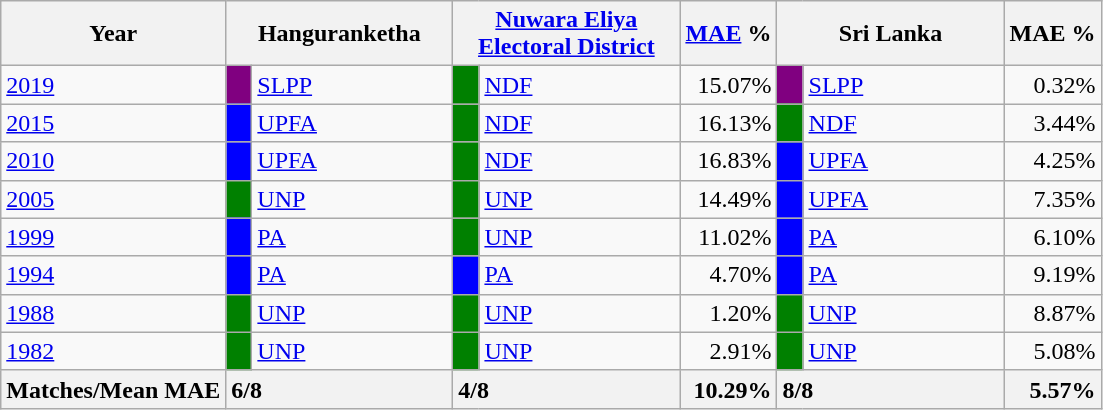<table class="wikitable">
<tr>
<th>Year</th>
<th colspan="2" width="144px">Hanguranketha</th>
<th colspan="2" width="144px"><a href='#'>Nuwara Eliya Electoral District</a></th>
<th><a href='#'>MAE</a> %</th>
<th colspan="2" width="144px">Sri Lanka</th>
<th>MAE %</th>
</tr>
<tr>
<td><a href='#'>2019</a></td>
<td style="background-color:purple;" width="10px"></td>
<td style="text-align:left;"><a href='#'>SLPP</a></td>
<td style="background-color:green;" width="10px"></td>
<td style="text-align:left;"><a href='#'>NDF</a></td>
<td style="text-align:right;">15.07%</td>
<td style="background-color:purple;" width="10px"></td>
<td style="text-align:left;"><a href='#'>SLPP</a></td>
<td style="text-align:right;">0.32%</td>
</tr>
<tr>
<td><a href='#'>2015</a></td>
<td style="background-color:blue;" width="10px"></td>
<td style="text-align:left;"><a href='#'>UPFA</a></td>
<td style="background-color:green;" width="10px"></td>
<td style="text-align:left;"><a href='#'>NDF</a></td>
<td style="text-align:right;">16.13%</td>
<td style="background-color:green;" width="10px"></td>
<td style="text-align:left;"><a href='#'>NDF</a></td>
<td style="text-align:right;">3.44%</td>
</tr>
<tr>
<td><a href='#'>2010</a></td>
<td style="background-color:blue;" width="10px"></td>
<td style="text-align:left;"><a href='#'>UPFA</a></td>
<td style="background-color:green;" width="10px"></td>
<td style="text-align:left;"><a href='#'>NDF</a></td>
<td style="text-align:right;">16.83%</td>
<td style="background-color:blue;" width="10px"></td>
<td style="text-align:left;"><a href='#'>UPFA</a></td>
<td style="text-align:right;">4.25%</td>
</tr>
<tr>
<td><a href='#'>2005</a></td>
<td style="background-color:green;" width="10px"></td>
<td style="text-align:left;"><a href='#'>UNP</a></td>
<td style="background-color:green;" width="10px"></td>
<td style="text-align:left;"><a href='#'>UNP</a></td>
<td style="text-align:right;">14.49%</td>
<td style="background-color:blue;" width="10px"></td>
<td style="text-align:left;"><a href='#'>UPFA</a></td>
<td style="text-align:right;">7.35%</td>
</tr>
<tr>
<td><a href='#'>1999</a></td>
<td style="background-color:blue;" width="10px"></td>
<td style="text-align:left;"><a href='#'>PA</a></td>
<td style="background-color:green;" width="10px"></td>
<td style="text-align:left;"><a href='#'>UNP</a></td>
<td style="text-align:right;">11.02%</td>
<td style="background-color:blue;" width="10px"></td>
<td style="text-align:left;"><a href='#'>PA</a></td>
<td style="text-align:right;">6.10%</td>
</tr>
<tr>
<td><a href='#'>1994</a></td>
<td style="background-color:blue;" width="10px"></td>
<td style="text-align:left;"><a href='#'>PA</a></td>
<td style="background-color:blue;" width="10px"></td>
<td style="text-align:left;"><a href='#'>PA</a></td>
<td style="text-align:right;">4.70%</td>
<td style="background-color:blue;" width="10px"></td>
<td style="text-align:left;"><a href='#'>PA</a></td>
<td style="text-align:right;">9.19%</td>
</tr>
<tr>
<td><a href='#'>1988</a></td>
<td style="background-color:green;" width="10px"></td>
<td style="text-align:left;"><a href='#'>UNP</a></td>
<td style="background-color:green;" width="10px"></td>
<td style="text-align:left;"><a href='#'>UNP</a></td>
<td style="text-align:right;">1.20%</td>
<td style="background-color:green;" width="10px"></td>
<td style="text-align:left;"><a href='#'>UNP</a></td>
<td style="text-align:right;">8.87%</td>
</tr>
<tr>
<td><a href='#'>1982</a></td>
<td style="background-color:green;" width="10px"></td>
<td style="text-align:left;"><a href='#'>UNP</a></td>
<td style="background-color:green;" width="10px"></td>
<td style="text-align:left;"><a href='#'>UNP</a></td>
<td style="text-align:right;">2.91%</td>
<td style="background-color:green;" width="10px"></td>
<td style="text-align:left;"><a href='#'>UNP</a></td>
<td style="text-align:right;">5.08%</td>
</tr>
<tr>
<th>Matches/Mean MAE</th>
<th style="text-align:left;"colspan="2" width="144px">6/8</th>
<th style="text-align:left;"colspan="2" width="144px">4/8</th>
<th style="text-align:right;">10.29%</th>
<th style="text-align:left;"colspan="2" width="144px">8/8</th>
<th style="text-align:right;">5.57%</th>
</tr>
</table>
